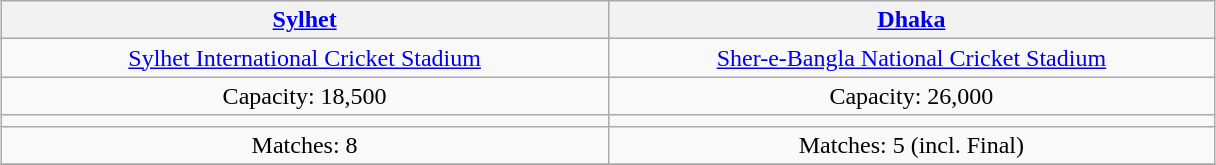<table class="wikitable" style="text-align:center;margin:auto">
<tr>
<th style="width:33%;"><a href='#'>Sylhet</a></th>
<th style="width:33%;"><a href='#'>Dhaka</a></th>
</tr>
<tr>
<td><a href='#'>Sylhet International Cricket Stadium</a></td>
<td><a href='#'>Sher-e-Bangla National Cricket Stadium</a></td>
</tr>
<tr>
<td>Capacity: 18,500</td>
<td>Capacity: 26,000</td>
</tr>
<tr>
<td></td>
<td></td>
</tr>
<tr>
<td>Matches: 8</td>
<td>Matches: 5 (incl. Final)</td>
</tr>
<tr>
</tr>
</table>
